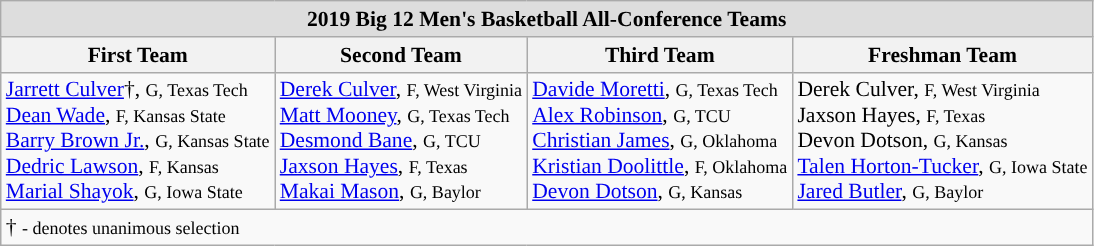<table class="wikitable" style="white-space:nowrap; font-size:90%;">
<tr>
<td colspan="7" style="text-align:center; background:#ddd;"><strong>2019 Big 12 Men's Basketball All-Conference Teams</strong></td>
</tr>
<tr>
<th>First Team</th>
<th>Second Team</th>
<th>Third Team</th>
<th>Freshman Team</th>
</tr>
<tr>
<td><a href='#'>Jarrett Culver</a>†, <small>G, Texas Tech</small><br><a href='#'>Dean Wade</a>, <small>F, Kansas State</small><br><a href='#'>Barry Brown Jr.</a>, <small>G, Kansas State</small><br><a href='#'>Dedric Lawson</a>, <small>F, Kansas</small><br><a href='#'>Marial Shayok</a>, <small>G, Iowa State</small><br></td>
<td><a href='#'>Derek Culver</a>, <small>F, West Virginia</small><br><a href='#'>Matt Mooney</a>, <small>G, Texas Tech</small><br><a href='#'>Desmond Bane</a>, <small>G, TCU</small><br><a href='#'>Jaxson Hayes</a>, <small>F, Texas</small><br><a href='#'>Makai Mason</a>, <small>G, Baylor</small></td>
<td><a href='#'>Davide Moretti</a>, <small>G, Texas Tech</small><br><a href='#'>Alex Robinson</a>, <small>G, TCU</small><br><a href='#'>Christian James</a>, <small>G, Oklahoma</small><br><a href='#'>Kristian Doolittle</a>, <small>F, Oklahoma</small><br><a href='#'>Devon Dotson</a>, <small>G, Kansas</small></td>
<td>Derek Culver, <small>F, West Virginia</small><br>Jaxson Hayes, <small>F, Texas</small><br>Devon Dotson, <small>G, Kansas</small><br><a href='#'>Talen Horton-Tucker</a>, <small>G, Iowa State</small><br><a href='#'>Jared Butler</a>, <small>G, Baylor</small></td>
</tr>
<tr>
<td colspan="5" style="text-align:left;">† <small>- denotes unanimous selection</small></td>
</tr>
</table>
